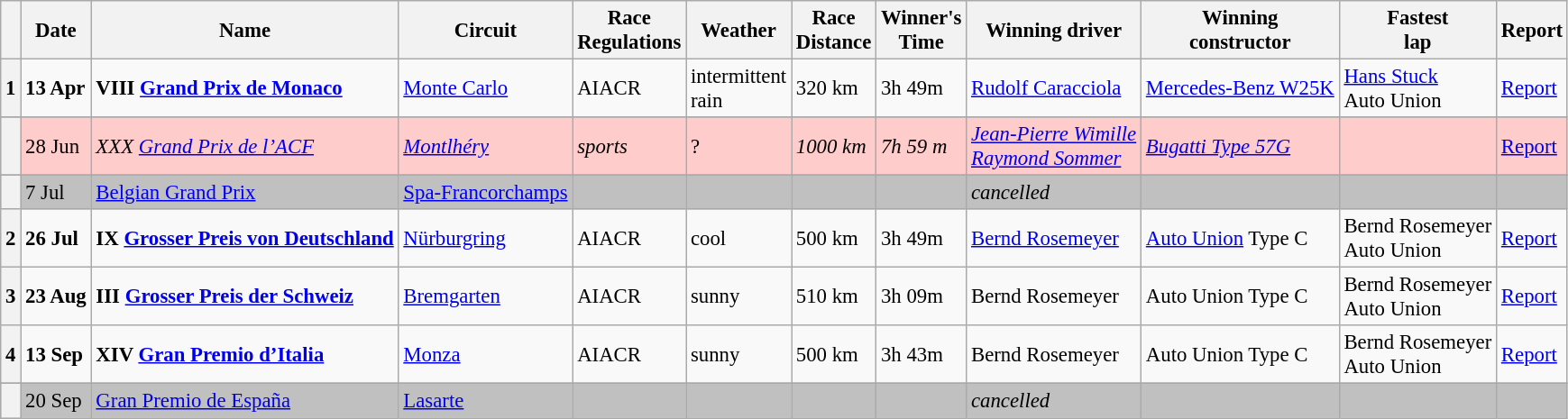<table class="wikitable" style="font-size:95%">
<tr>
<th></th>
<th>Date</th>
<th>Name</th>
<th>Circuit</th>
<th>Race<br>Regulations</th>
<th>Weather</th>
<th>Race<br>Distance</th>
<th>Winner's<br>Time</th>
<th>Winning driver</th>
<th>Winning<br>constructor</th>
<th>Fastest<br>lap</th>
<th>Report</th>
</tr>
<tr>
<th>1</th>
<td><strong>13 Apr</strong></td>
<td> <strong>VIII <a href='#'>Grand Prix de Monaco</a></strong></td>
<td><a href='#'>Monte Carlo</a></td>
<td>AIACR</td>
<td>intermittent<br>  rain</td>
<td>320 km</td>
<td>3h 49m</td>
<td> <a href='#'>Rudolf Caracciola</a></td>
<td><a href='#'>Mercedes-Benz W25K</a></td>
<td><a href='#'>Hans Stuck</a><br> Auto Union</td>
<td><a href='#'>Report</a></td>
</tr>
<tr>
</tr>
<tr style="background:#fcc;">
<th></th>
<td>28 Jun</td>
<td> <em>XXX <a href='#'>Grand Prix de l’ACF</a></em></td>
<td><em><a href='#'>Montlhéry</a></em></td>
<td><em>sports</em></td>
<td>?</td>
<td><em>1000 km</em></td>
<td><em>7h 59 m</em></td>
<td><em> <a href='#'>Jean-Pierre Wimille</a><br> <a href='#'>Raymond Sommer</a></em></td>
<td><em><a href='#'>Bugatti Type 57G</a></em></td>
<td></td>
<td><a href='#'>Report</a></td>
</tr>
<tr>
</tr>
<tr style="background:#C0C0C0;">
<th></th>
<td>7 Jul</td>
<td> <a href='#'>Belgian Grand Prix</a></td>
<td><a href='#'>Spa-Francorchamps</a></td>
<td></td>
<td></td>
<td></td>
<td></td>
<td><em>cancelled</em></td>
<td></td>
<td></td>
<td></td>
</tr>
<tr>
<th>2</th>
<td><strong>26 Jul</strong></td>
<td> <strong>IX <a href='#'>Grosser Preis von Deutschland</a></strong></td>
<td><a href='#'>Nürburgring</a></td>
<td>AIACR</td>
<td>cool</td>
<td>500 km</td>
<td>3h 49m</td>
<td> <a href='#'>Bernd Rosemeyer</a></td>
<td><a href='#'>Auto Union</a> Type C</td>
<td>Bernd Rosemeyer <br> Auto Union</td>
<td><a href='#'>Report</a></td>
</tr>
<tr>
<th>3</th>
<td><strong>23 Aug</strong></td>
<td> <strong>III <a href='#'>Grosser Preis der Schweiz</a> </strong></td>
<td><a href='#'>Bremgarten</a></td>
<td>AIACR</td>
<td>sunny</td>
<td>510 km</td>
<td>3h 09m</td>
<td> Bernd Rosemeyer</td>
<td>Auto Union Type C</td>
<td>Bernd Rosemeyer <br> Auto Union</td>
<td><a href='#'>Report</a></td>
</tr>
<tr>
<th>4</th>
<td><strong>13 Sep</strong></td>
<td> <strong>XIV <a href='#'>Gran Premio d’Italia</a></strong></td>
<td><a href='#'>Monza</a></td>
<td>AIACR</td>
<td>sunny</td>
<td>500 km</td>
<td>3h 43m</td>
<td> Bernd Rosemeyer</td>
<td>Auto Union Type C</td>
<td>Bernd Rosemeyer <br> Auto Union</td>
<td><a href='#'>Report</a></td>
</tr>
<tr>
</tr>
<tr style="background:#C0C0C0;">
<th></th>
<td>20 Sep</td>
<td> <a href='#'>Gran Premio de España</a></td>
<td><a href='#'>Lasarte</a></td>
<td></td>
<td></td>
<td></td>
<td></td>
<td><em>cancelled</em></td>
<td></td>
<td></td>
<td></td>
</tr>
</table>
